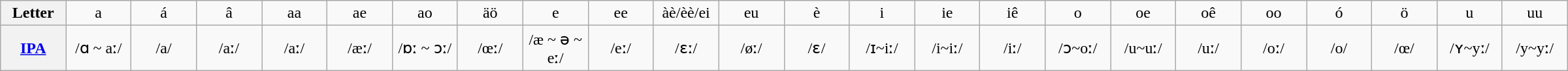<table class="wikitable" style="table-layout: fixed; width: 100em; text-align: center;">
<tr>
<th><strong>Letter</strong></th>
<td>a</td>
<td>á</td>
<td>â</td>
<td>aa</td>
<td>ae</td>
<td>ao</td>
<td>äö</td>
<td>e</td>
<td>ee</td>
<td>àè/èè/ei</td>
<td>eu</td>
<td>è</td>
<td>i</td>
<td>ie</td>
<td>iê</td>
<td>o</td>
<td>oe</td>
<td>oê</td>
<td>oo</td>
<td>ó</td>
<td>ö</td>
<td>u</td>
<td>uu</td>
</tr>
<tr>
<th><strong><a href='#'>IPA</a></strong></th>
<td>/ɑ ~ aː/</td>
<td>/a/</td>
<td>/aː/</td>
<td>/aː/</td>
<td>/æː/</td>
<td>/ɒː ~ ɔː/</td>
<td>/œː/</td>
<td>/æ ~ ə ~ eː/</td>
<td>/eː/</td>
<td>/ɛː/</td>
<td>/øː/</td>
<td>/ɛ/</td>
<td>/ɪ~iː/</td>
<td>/i~iː/</td>
<td>/iː/</td>
<td>/ɔ~oː/</td>
<td>/u~uː/</td>
<td>/uː/</td>
<td>/oː/</td>
<td>/o/</td>
<td>/œ/</td>
<td>/ʏ~yː/</td>
<td>/y~yː/</td>
</tr>
</table>
